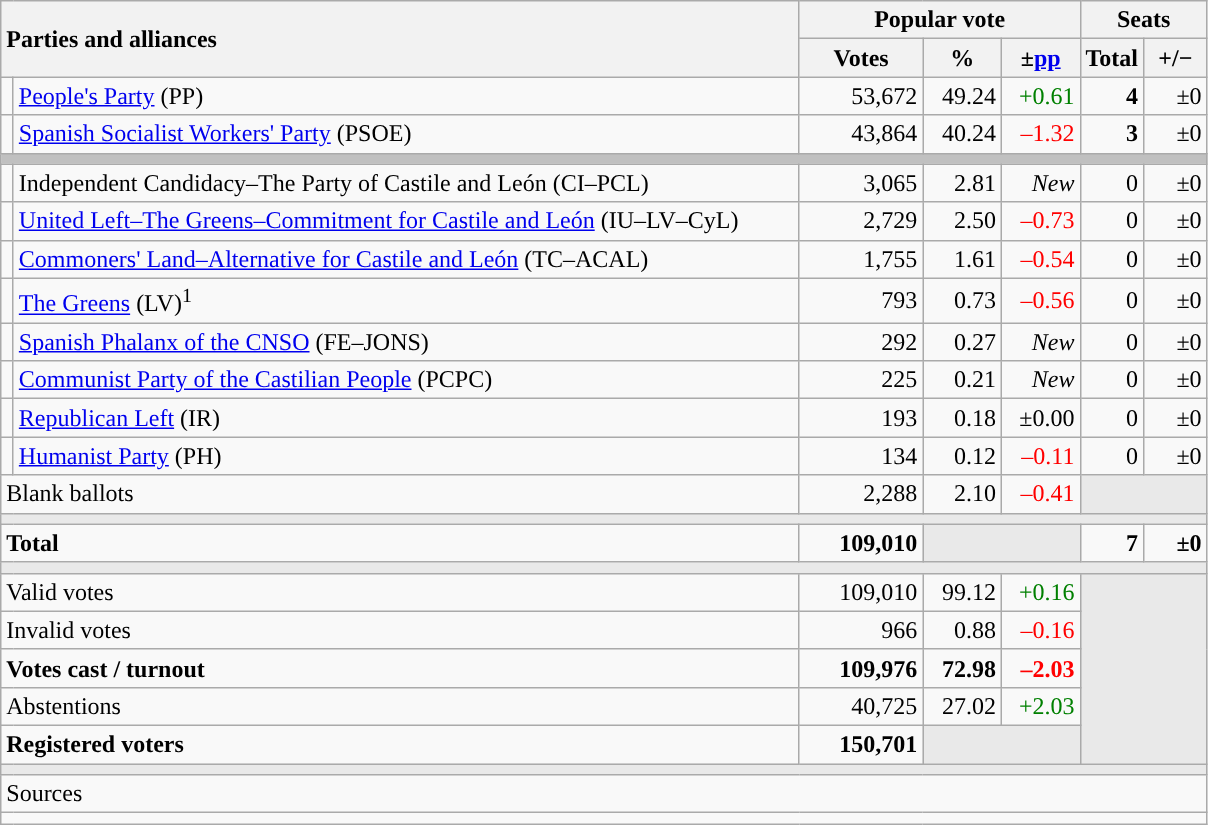<table class="wikitable" style="text-align:right;">
<tr>
<th style="text-align:left;" rowspan="2" colspan="2" width="525">Parties and alliances</th>
<th colspan="3">Popular vote</th>
<th colspan="2">Seats</th>
</tr>
<tr>
<th width="75">Votes</th>
<th width="45">%</th>
<th width="45">±<a href='#'>pp</a></th>
<th width="35">Total</th>
<th width="35">+/−</th>
</tr>
<tr>
<td width="1" style="color:inherit;background:"></td>
<td align="left"><a href='#'>People's Party</a> (PP)</td>
<td>53,672</td>
<td>49.24</td>
<td style="color:green;">+0.61</td>
<td><strong>4</strong></td>
<td>±0</td>
</tr>
<tr>
<td style="color:inherit;background:"></td>
<td align="left"><a href='#'>Spanish Socialist Workers' Party</a> (PSOE)</td>
<td>43,864</td>
<td>40.24</td>
<td style="color:red;">–1.32</td>
<td><strong>3</strong></td>
<td>±0</td>
</tr>
<tr>
<td colspan="7" bgcolor="#C0C0C0"></td>
</tr>
<tr>
<td style="color:inherit;background:"></td>
<td align="left">Independent Candidacy–The Party of Castile and León (CI–PCL)</td>
<td>3,065</td>
<td>2.81</td>
<td><em>New</em></td>
<td>0</td>
<td>±0</td>
</tr>
<tr>
<td style="color:inherit;background:"></td>
<td align="left"><a href='#'>United Left–The Greens–Commitment for Castile and León</a> (IU–LV–CyL)</td>
<td>2,729</td>
<td>2.50</td>
<td style="color:red;">–0.73</td>
<td>0</td>
<td>±0</td>
</tr>
<tr>
<td style="color:inherit;background:"></td>
<td align="left"><a href='#'>Commoners' Land–Alternative for Castile and León</a> (TC–ACAL)</td>
<td>1,755</td>
<td>1.61</td>
<td style="color:red;">–0.54</td>
<td>0</td>
<td>±0</td>
</tr>
<tr>
<td style="color:inherit;background:"></td>
<td align="left"><a href='#'>The Greens</a> (LV)<sup>1</sup></td>
<td>793</td>
<td>0.73</td>
<td style="color:red;">–0.56</td>
<td>0</td>
<td>±0</td>
</tr>
<tr>
<td style="color:inherit;background:"></td>
<td align="left"><a href='#'>Spanish Phalanx of the CNSO</a> (FE–JONS)</td>
<td>292</td>
<td>0.27</td>
<td><em>New</em></td>
<td>0</td>
<td>±0</td>
</tr>
<tr>
<td style="color:inherit;background:"></td>
<td align="left"><a href='#'>Communist Party of the Castilian People</a> (PCPC)</td>
<td>225</td>
<td>0.21</td>
<td><em>New</em></td>
<td>0</td>
<td>±0</td>
</tr>
<tr>
<td style="color:inherit;background:"></td>
<td align="left"><a href='#'>Republican Left</a> (IR)</td>
<td>193</td>
<td>0.18</td>
<td>±0.00</td>
<td>0</td>
<td>±0</td>
</tr>
<tr>
<td style="color:inherit;background:"></td>
<td align="left"><a href='#'>Humanist Party</a> (PH)</td>
<td>134</td>
<td>0.12</td>
<td style="color:red;">–0.11</td>
<td>0</td>
<td>±0</td>
</tr>
<tr>
<td align="left" colspan="2">Blank ballots</td>
<td>2,288</td>
<td>2.10</td>
<td style="color:red;">–0.41</td>
<td bgcolor="#E9E9E9" colspan="2"></td>
</tr>
<tr>
<td colspan="7" bgcolor="#E9E9E9"></td>
</tr>
<tr style="font-weight:bold;">
<td align="left" colspan="2">Total</td>
<td>109,010</td>
<td bgcolor="#E9E9E9" colspan="2"></td>
<td>7</td>
<td>±0</td>
</tr>
<tr>
<td colspan="7" bgcolor="#E9E9E9"></td>
</tr>
<tr>
<td align="left" colspan="2">Valid votes</td>
<td>109,010</td>
<td>99.12</td>
<td style="color:green;">+0.16</td>
<td bgcolor="#E9E9E9" colspan="2" rowspan="5"></td>
</tr>
<tr>
<td align="left" colspan="2">Invalid votes</td>
<td>966</td>
<td>0.88</td>
<td style="color:red;">–0.16</td>
</tr>
<tr style="font-weight:bold;">
<td align="left" colspan="2">Votes cast / turnout</td>
<td>109,976</td>
<td>72.98</td>
<td style="color:red;">–2.03</td>
</tr>
<tr>
<td align="left" colspan="2">Abstentions</td>
<td>40,725</td>
<td>27.02</td>
<td style="color:green;">+2.03</td>
</tr>
<tr style="font-weight:bold;">
<td align="left" colspan="2">Registered voters</td>
<td>150,701</td>
<td bgcolor="#E9E9E9" colspan="2"></td>
</tr>
<tr>
<td colspan="7" bgcolor="#E9E9E9"></td>
</tr>
<tr>
<td align="left" colspan="7">Sources</td>
</tr>
<tr>
<td colspan="7" style="text-align:left; max-width:790px;"></td>
</tr>
</table>
